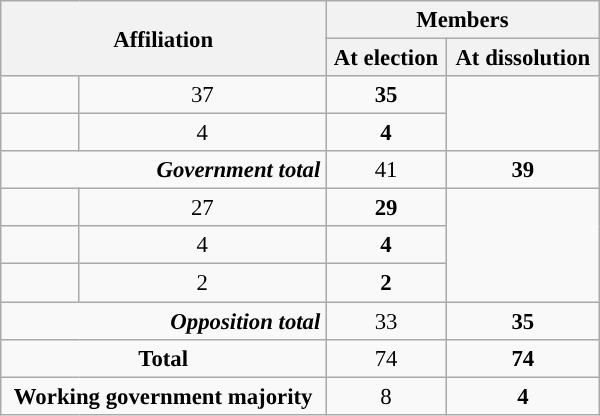<table class="wikitable" border="1" style="font-size:95%; width:300pt; text-align:center">
<tr>
<th colspan="2" rowspan="2" style="text-align:center;vertical-align:middle; ">Affiliation</th>
<th colspan="2" style="vertical-align:top;">Members</th>
</tr>
<tr>
<th>At election</th>
<th>At dissolution</th>
</tr>
<tr>
<td></td>
<td>37</td>
<td><strong>35</strong></td>
</tr>
<tr>
<td></td>
<td>4</td>
<td><strong>4</strong></td>
</tr>
<tr>
<td colspan="2" style="text-align:right; "><strong><em>Government total</em></strong></td>
<td>41</td>
<td><strong>39</strong></td>
</tr>
<tr>
<td></td>
<td>27</td>
<td><strong>29</strong></td>
</tr>
<tr>
<td></td>
<td>4</td>
<td><strong>4</strong></td>
</tr>
<tr>
<td></td>
<td>2</td>
<td><strong>2</strong></td>
</tr>
<tr>
<td colspan="2" style="text-align:right;"><strong><em>Opposition total</em></strong></td>
<td>33</td>
<td><strong>35</strong></td>
</tr>
<tr>
<td colspan="2"><strong>Total</strong></td>
<td>74</td>
<td><strong>74</strong></td>
</tr>
<tr>
<td colspan="2"><strong>Working government majority</strong></td>
<td>8</td>
<td><strong>4</strong></td>
</tr>
</table>
